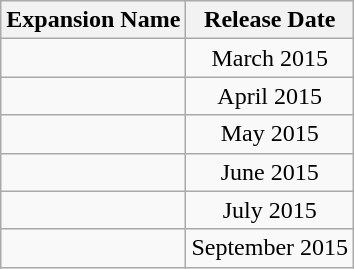<table class="wikitable" style="text-align:center">
<tr>
<th>Expansion Name</th>
<th>Release Date</th>
</tr>
<tr>
<td></td>
<td>March 2015</td>
</tr>
<tr>
<td></td>
<td>April 2015</td>
</tr>
<tr>
<td></td>
<td>May 2015</td>
</tr>
<tr>
<td></td>
<td>June 2015</td>
</tr>
<tr>
<td></td>
<td>July 2015</td>
</tr>
<tr>
<td></td>
<td>September 2015</td>
</tr>
</table>
